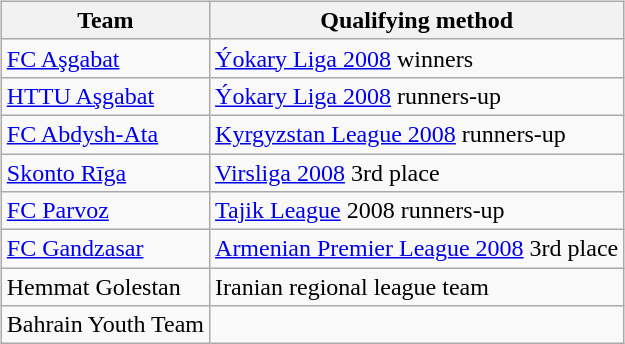<table>
<tr>
<td valign="top"><br><table class="wikitable">
<tr>
<th>Team</th>
<th>Qualifying method</th>
</tr>
<tr>
<td> <a href='#'>FC Aşgabat</a></td>
<td><a href='#'>Ýokary Liga 2008</a> winners</td>
</tr>
<tr>
<td> <a href='#'>HTTU Aşgabat</a></td>
<td><a href='#'>Ýokary Liga 2008</a> runners-up</td>
</tr>
<tr>
<td> <a href='#'>FC Abdysh-Ata</a></td>
<td><a href='#'>Kyrgyzstan League 2008</a> runners-up</td>
</tr>
<tr>
<td> <a href='#'>Skonto Rīga</a></td>
<td><a href='#'>Virsliga 2008</a> 3rd place</td>
</tr>
<tr>
<td> <a href='#'>FC Parvoz</a></td>
<td><a href='#'>Tajik League</a> 2008 runners-up</td>
</tr>
<tr>
<td> <a href='#'>FC Gandzasar</a></td>
<td><a href='#'>Armenian Premier League 2008</a> 3rd place</td>
</tr>
<tr>
<td> Hemmat Golestan</td>
<td>Iranian regional league team</td>
</tr>
<tr>
<td> Bahrain Youth Team</td>
<td></td>
</tr>
</table>
</td>
</tr>
</table>
